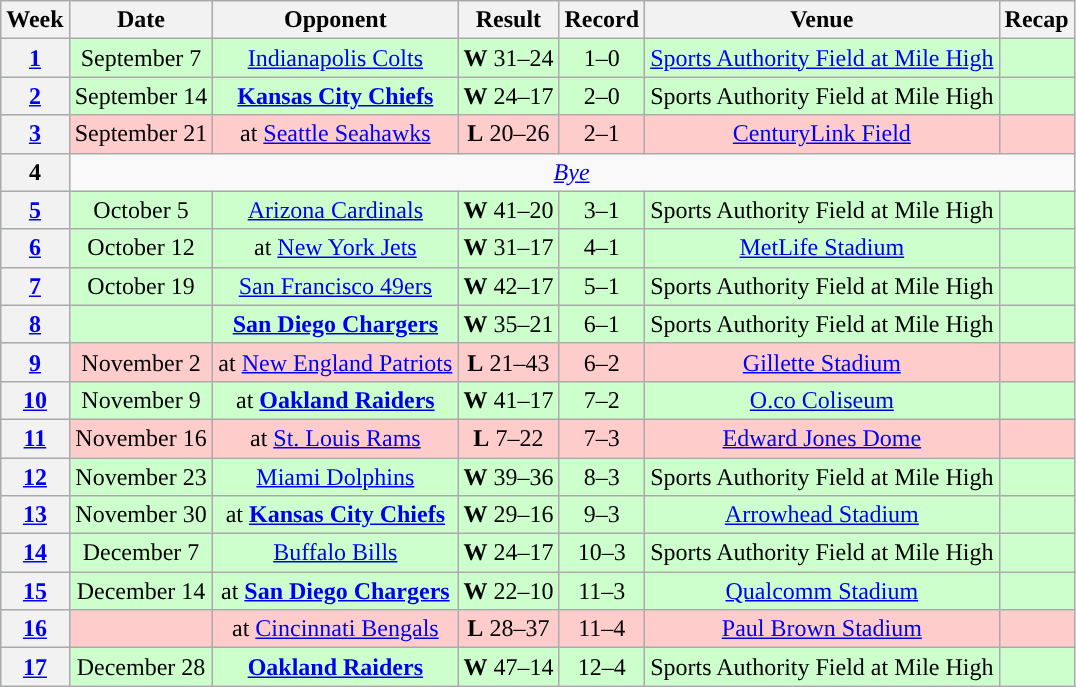<table class="wikitable" style="text-align:center">
<tr>
<th>Week</th>
<th>Date</th>
<th>Opponent</th>
<th>Result</th>
<th>Record</th>
<th>Venue</th>
<th>Recap</th>
</tr>
<tr style="background:#cfc">
<th><a href='#'>1</a></th>
<td>September 7</td>
<td><a href='#'>Indianapolis Colts</a></td>
<td><strong>W</strong> 31–24</td>
<td>1–0</td>
<td><a href='#'>Sports Authority Field at Mile High</a></td>
<td></td>
</tr>
<tr style="background:#cfc">
<th><a href='#'>2</a></th>
<td>September 14</td>
<td><strong><a href='#'>Kansas City Chiefs</a></strong></td>
<td><strong>W</strong> 24–17</td>
<td>2–0</td>
<td>Sports Authority Field at Mile High</td>
<td></td>
</tr>
<tr style="background:#fcc">
<th><a href='#'>3</a></th>
<td>September 21</td>
<td>at <a href='#'>Seattle Seahawks</a></td>
<td><strong>L</strong> 20–26 </td>
<td>2–1</td>
<td><a href='#'>CenturyLink Field</a></td>
<td></td>
</tr>
<tr>
<th>4</th>
<td colspan="6"><em><a href='#'>Bye</a></em></td>
</tr>
<tr style="background:#cfc">
<th><a href='#'>5</a></th>
<td>October 5</td>
<td><a href='#'>Arizona Cardinals</a></td>
<td><strong>W</strong> 41–20</td>
<td>3–1</td>
<td>Sports Authority Field at Mile High</td>
<td></td>
</tr>
<tr style="background:#cfc">
<th><a href='#'>6</a></th>
<td>October 12</td>
<td>at <a href='#'>New York Jets</a></td>
<td><strong>W</strong> 31–17</td>
<td>4–1</td>
<td><a href='#'>MetLife Stadium</a></td>
<td></td>
</tr>
<tr style="background:#cfc">
<th><a href='#'>7</a></th>
<td>October 19</td>
<td><a href='#'>San Francisco 49ers</a></td>
<td><strong>W</strong> 42–17</td>
<td>5–1</td>
<td>Sports Authority Field at Mile High</td>
<td></td>
</tr>
<tr style="background:#cfc">
<th><a href='#'>8</a></th>
<td></td>
<td><strong><a href='#'>San Diego Chargers</a></strong></td>
<td><strong>W</strong> 35–21</td>
<td>6–1</td>
<td>Sports Authority Field at Mile High</td>
<td></td>
</tr>
<tr style="background:#fcc">
<th><a href='#'>9</a></th>
<td>November 2</td>
<td>at <a href='#'>New England Patriots</a></td>
<td><strong>L</strong> 21–43</td>
<td>6–2</td>
<td><a href='#'>Gillette Stadium</a></td>
<td></td>
</tr>
<tr style="background:#cfc">
<th><a href='#'>10</a></th>
<td>November 9</td>
<td>at <strong><a href='#'>Oakland Raiders</a></strong></td>
<td><strong>W</strong> 41–17</td>
<td>7–2</td>
<td><a href='#'>O.co Coliseum</a></td>
<td></td>
</tr>
<tr style="background:#fcc">
<th><a href='#'>11</a></th>
<td>November 16</td>
<td>at <a href='#'>St. Louis Rams</a></td>
<td><strong>L</strong> 7–22</td>
<td>7–3</td>
<td><a href='#'>Edward Jones Dome</a></td>
<td></td>
</tr>
<tr style="background:#cfc">
<th><a href='#'>12</a></th>
<td>November 23</td>
<td><a href='#'>Miami Dolphins</a></td>
<td><strong>W</strong> 39–36</td>
<td>8–3</td>
<td>Sports Authority Field at Mile High</td>
<td></td>
</tr>
<tr style="background:#cfc">
<th><a href='#'>13</a></th>
<td>November 30</td>
<td>at <strong><a href='#'>Kansas City Chiefs</a></strong></td>
<td><strong>W</strong> 29–16</td>
<td>9–3</td>
<td><a href='#'>Arrowhead Stadium</a></td>
<td></td>
</tr>
<tr style="background:#cfc">
<th><a href='#'>14</a></th>
<td>December 7</td>
<td><a href='#'>Buffalo Bills</a></td>
<td><strong>W</strong> 24–17</td>
<td>10–3</td>
<td>Sports Authority Field at Mile High</td>
<td></td>
</tr>
<tr style="background:#cfc">
<th><a href='#'>15</a></th>
<td>December 14</td>
<td>at <strong><a href='#'>San Diego Chargers</a></strong></td>
<td><strong>W</strong> 22–10</td>
<td>11–3</td>
<td><a href='#'>Qualcomm Stadium</a></td>
<td></td>
</tr>
<tr style="background:#fcc">
<th><a href='#'>16</a></th>
<td></td>
<td>at <a href='#'>Cincinnati Bengals</a></td>
<td><strong>L</strong> 28–37</td>
<td>11–4</td>
<td><a href='#'>Paul Brown Stadium</a></td>
<td></td>
</tr>
<tr style="background:#cfc">
<th><a href='#'>17</a></th>
<td>December 28</td>
<td><strong><a href='#'>Oakland Raiders</a></strong></td>
<td><strong>W</strong> 47–14</td>
<td>12–4</td>
<td>Sports Authority Field at Mile High</td>
<td></td>
</tr>
</table>
